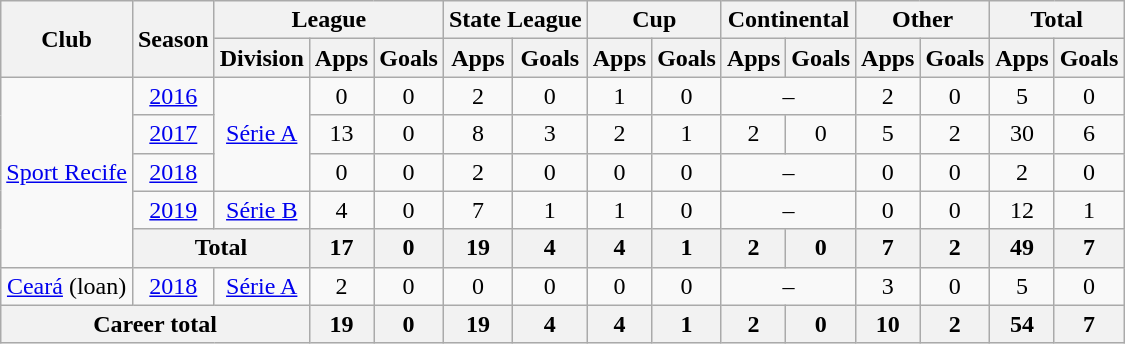<table class="wikitable" style="text-align: center">
<tr>
<th rowspan="2">Club</th>
<th rowspan="2">Season</th>
<th colspan="3">League</th>
<th colspan="2">State League</th>
<th colspan="2">Cup</th>
<th colspan="2">Continental</th>
<th colspan="2">Other</th>
<th colspan="2">Total</th>
</tr>
<tr>
<th>Division</th>
<th>Apps</th>
<th>Goals</th>
<th>Apps</th>
<th>Goals</th>
<th>Apps</th>
<th>Goals</th>
<th>Apps</th>
<th>Goals</th>
<th>Apps</th>
<th>Goals</th>
<th>Apps</th>
<th>Goals</th>
</tr>
<tr>
<td rowspan="5"><a href='#'>Sport Recife</a></td>
<td><a href='#'>2016</a></td>
<td rowspan="3"><a href='#'>Série A</a></td>
<td>0</td>
<td>0</td>
<td>2</td>
<td>0</td>
<td>1</td>
<td>0</td>
<td colspan="2">–</td>
<td>2</td>
<td>0</td>
<td>5</td>
<td>0</td>
</tr>
<tr>
<td><a href='#'>2017</a></td>
<td>13</td>
<td>0</td>
<td>8</td>
<td>3</td>
<td>2</td>
<td>1</td>
<td>2</td>
<td>0</td>
<td>5</td>
<td>2</td>
<td>30</td>
<td>6</td>
</tr>
<tr>
<td><a href='#'>2018</a></td>
<td>0</td>
<td>0</td>
<td>2</td>
<td>0</td>
<td>0</td>
<td>0</td>
<td colspan="2">–</td>
<td>0</td>
<td>0</td>
<td>2</td>
<td>0</td>
</tr>
<tr>
<td><a href='#'>2019</a></td>
<td><a href='#'>Série B</a></td>
<td>4</td>
<td>0</td>
<td>7</td>
<td>1</td>
<td>1</td>
<td>0</td>
<td colspan="2">–</td>
<td>0</td>
<td>0</td>
<td>12</td>
<td>1</td>
</tr>
<tr>
<th colspan="2"><strong>Total</strong></th>
<th>17</th>
<th>0</th>
<th>19</th>
<th>4</th>
<th>4</th>
<th>1</th>
<th>2</th>
<th>0</th>
<th>7</th>
<th>2</th>
<th>49</th>
<th>7</th>
</tr>
<tr>
<td><a href='#'>Ceará</a> (loan)</td>
<td><a href='#'>2018</a></td>
<td><a href='#'>Série A</a></td>
<td>2</td>
<td>0</td>
<td>0</td>
<td>0</td>
<td>0</td>
<td>0</td>
<td colspan="2">–</td>
<td>3</td>
<td>0</td>
<td>5</td>
<td>0</td>
</tr>
<tr>
<th colspan="3"><strong>Career total</strong></th>
<th>19</th>
<th>0</th>
<th>19</th>
<th>4</th>
<th>4</th>
<th>1</th>
<th>2</th>
<th>0</th>
<th>10</th>
<th>2</th>
<th>54</th>
<th>7</th>
</tr>
</table>
